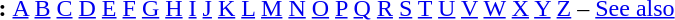<table id="toc" border="0">
<tr>
<th>:</th>
<td><a href='#'>A</a> <a href='#'>B</a> <a href='#'>C</a> <a href='#'>D</a> <a href='#'>E</a> <a href='#'>F</a> <a href='#'>G</a> <a href='#'>H</a> <a href='#'>I</a> <a href='#'>J</a> <a href='#'>K</a> <a href='#'>L</a> <a href='#'>M</a> <a href='#'>N</a> <a href='#'>O</a> <a href='#'>P</a> <a href='#'>Q</a> <a href='#'>R</a> <a href='#'>S</a> <a href='#'>T</a> <a href='#'>U</a> <a href='#'>V</a> <a href='#'>W</a> <a href='#'>X</a> <a href='#'>Y</a>  <a href='#'>Z</a> – <a href='#'>See also</a></td>
</tr>
</table>
